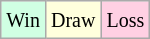<table class="wikitable">
<tr>
<td style="background-color: #d0ffe3;"><small>Win</small></td>
<td style="background-color: #ffffdd;"><small>Draw</small></td>
<td style="background-color: #ffd0e3;"><small>Loss</small></td>
</tr>
</table>
